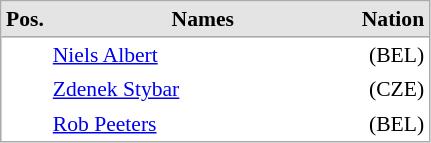<table cellspacing="0" cellpadding="3" style="border:1px solid #AAAAAA;font-size:90%">
<tr bgcolor="#E4E4E4">
<th style="border-bottom:1px solid #AAAAAA" width="10" align="center">Pos.</th>
<th style="border-bottom:1px solid #AAAAAA" width="200">Names</th>
<th style="border-bottom:1px solid #AAAAAA" width="40" align="center">Nation</th>
</tr>
<tr align="right">
<td></td>
<td align="left"> <a href='#'>Niels Albert</a></td>
<td>(BEL)</td>
</tr>
<tr align="right">
<td></td>
<td align="left"> <a href='#'>Zdenek Stybar</a></td>
<td>(CZE)</td>
</tr>
<tr align="right">
<td></td>
<td align="left"> <a href='#'>Rob Peeters</a></td>
<td>(BEL)</td>
</tr>
</table>
